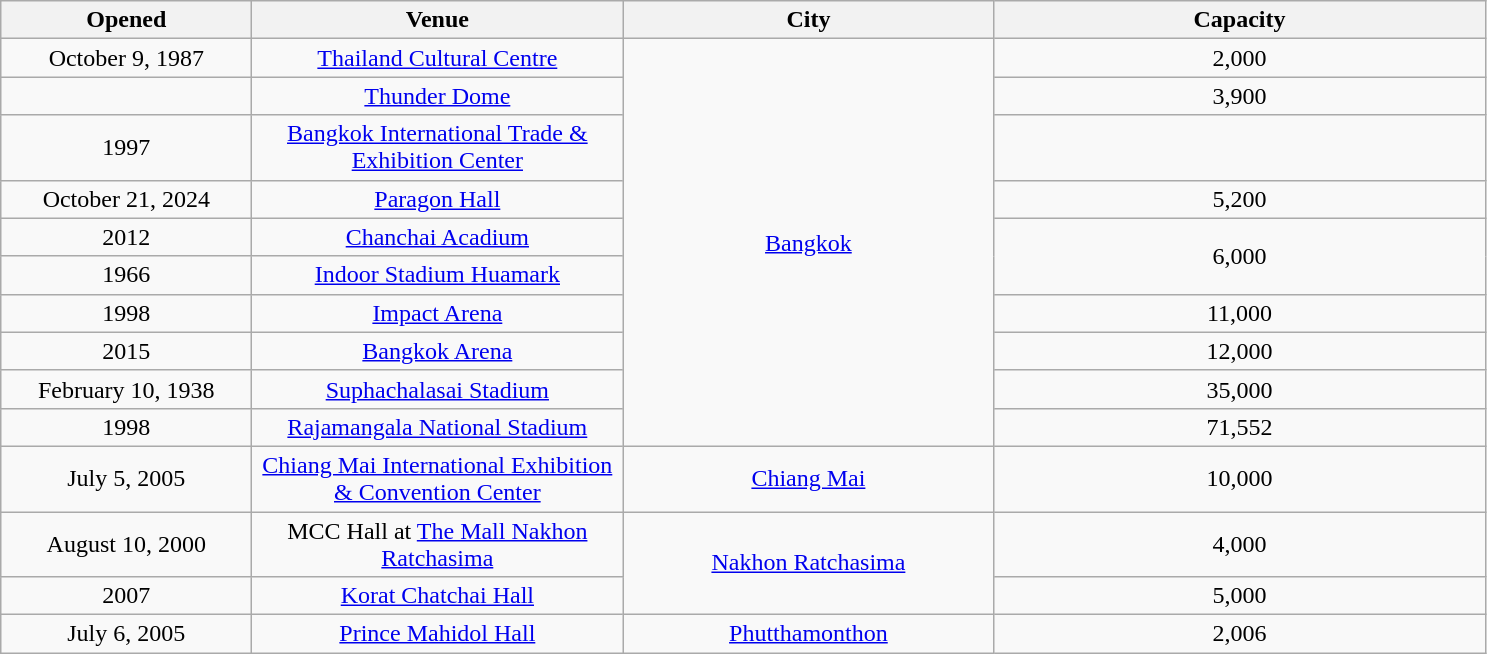<table class="sortable wikitable" style="text-align:center;">
<tr>
<th scope="col" style="width:10em;">Opened</th>
<th scope="col" style="width:15em;">Venue</th>
<th scope="col" style="width:15em;">City</th>
<th scope="col" style="width:20em;">Capacity</th>
</tr>
<tr>
<td>October 9, 1987</td>
<td><a href='#'>Thailand Cultural Centre</a></td>
<td rowspan="10"><a href='#'>Bangkok</a></td>
<td>2,000</td>
</tr>
<tr>
<td></td>
<td><a href='#'>Thunder Dome</a></td>
<td>3,900</td>
</tr>
<tr>
<td>1997</td>
<td><a href='#'>Bangkok International Trade & Exhibition Center</a></td>
<td></td>
</tr>
<tr>
<td>October 21, 2024</td>
<td><a href='#'>Paragon Hall</a></td>
<td>5,200</td>
</tr>
<tr>
<td>2012</td>
<td><a href='#'>Chanchai Acadium</a></td>
<td rowspan="2">6,000</td>
</tr>
<tr>
<td>1966</td>
<td><a href='#'>Indoor Stadium Huamark</a></td>
</tr>
<tr>
<td>1998</td>
<td><a href='#'>Impact Arena</a></td>
<td>11,000</td>
</tr>
<tr>
<td>2015</td>
<td><a href='#'>Bangkok Arena</a></td>
<td>12,000</td>
</tr>
<tr>
<td>February 10, 1938</td>
<td><a href='#'>Suphachalasai Stadium</a></td>
<td>35,000</td>
</tr>
<tr>
<td>1998</td>
<td><a href='#'>Rajamangala National Stadium</a></td>
<td>71,552</td>
</tr>
<tr>
<td>July 5, 2005</td>
<td><a href='#'>Chiang Mai International Exhibition & Convention Center</a></td>
<td><a href='#'>Chiang Mai</a></td>
<td>10,000</td>
</tr>
<tr>
<td>August 10, 2000</td>
<td>MCC Hall at <a href='#'>The Mall Nakhon Ratchasima</a></td>
<td rowspan="2"><a href='#'>Nakhon Ratchasima</a></td>
<td>4,000</td>
</tr>
<tr>
<td>2007</td>
<td><a href='#'>Korat Chatchai Hall</a></td>
<td>5,000</td>
</tr>
<tr>
<td>July 6, 2005</td>
<td><a href='#'>Prince Mahidol Hall</a></td>
<td><a href='#'>Phutthamonthon</a></td>
<td>2,006</td>
</tr>
</table>
